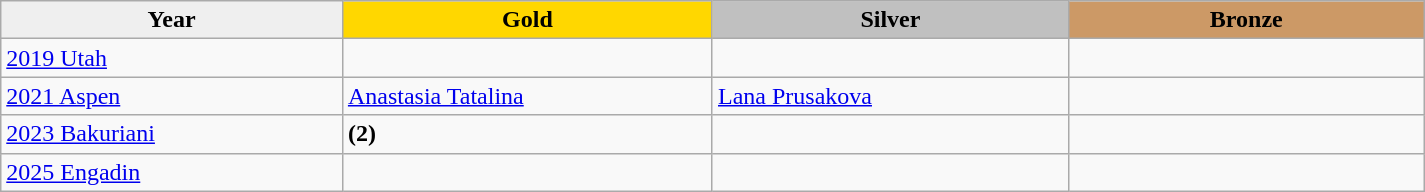<table class="wikitable sortable" style="width:950px;">
<tr>
<th style="width:24%; background:#efefef;">Year</th>
<th style="width:26%; background:gold">Gold</th>
<th style="width:25%; background:silver">Silver</th>
<th style="width:25%; background:#CC9966">Bronze</th>
</tr>
<tr>
<td><a href='#'>2019 Utah</a></td>
<td></td>
<td></td>
<td></td>
</tr>
<tr>
<td><a href='#'>2021 Aspen</a></td>
<td> <a href='#'>Anastasia Tatalina</a> </td>
<td> <a href='#'>Lana Prusakova</a> </td>
<td></td>
</tr>
<tr>
<td><a href='#'>2023 Bakuriani</a></td>
<td> <strong>(2)</strong></td>
<td></td>
<td></td>
</tr>
<tr>
<td><a href='#'>2025 Engadin</a></td>
<td></td>
<td></td>
<td></td>
</tr>
</table>
